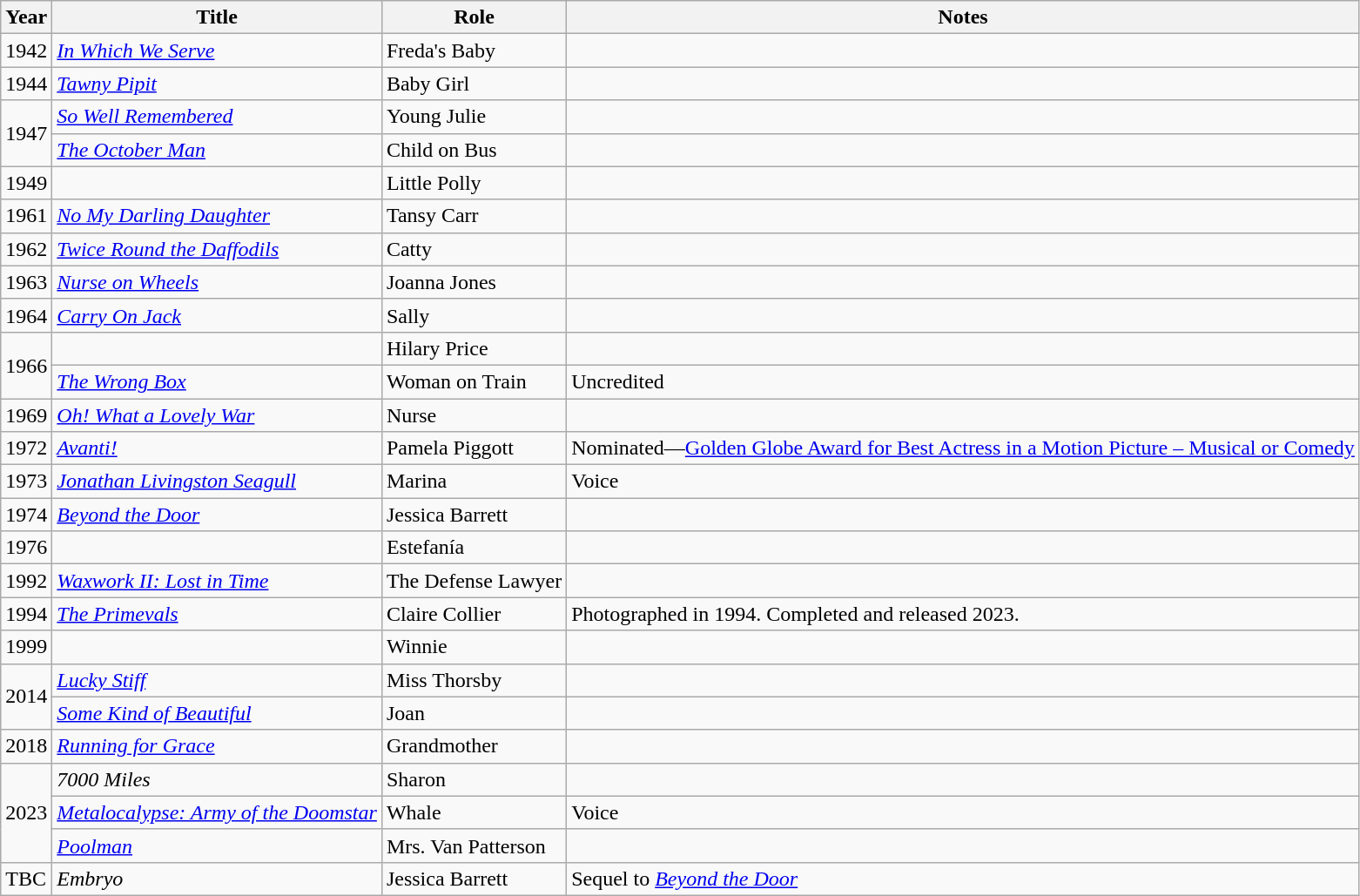<table class="wikitable sortable">
<tr>
<th>Year</th>
<th>Title</th>
<th>Role</th>
<th class="unsortable">Notes</th>
</tr>
<tr>
<td>1942</td>
<td><em><a href='#'>In Which We Serve</a></em></td>
<td>Freda's Baby</td>
<td></td>
</tr>
<tr>
<td>1944</td>
<td><em><a href='#'>Tawny Pipit</a></em></td>
<td>Baby Girl</td>
<td></td>
</tr>
<tr>
<td rowspan="2">1947</td>
<td><em><a href='#'>So Well Remembered</a></em></td>
<td>Young Julie</td>
<td></td>
</tr>
<tr>
<td><em><a href='#'>The October Man</a></em></td>
<td>Child on Bus</td>
<td></td>
</tr>
<tr>
<td>1949</td>
<td><em></em></td>
<td>Little Polly</td>
<td></td>
</tr>
<tr>
<td>1961</td>
<td><em><a href='#'>No My Darling Daughter</a></em></td>
<td>Tansy Carr</td>
<td></td>
</tr>
<tr>
<td>1962</td>
<td><em><a href='#'>Twice Round the Daffodils</a></em></td>
<td>Catty</td>
<td></td>
</tr>
<tr>
<td>1963</td>
<td><em><a href='#'>Nurse on Wheels</a></em></td>
<td>Joanna Jones</td>
<td></td>
</tr>
<tr>
<td>1964</td>
<td><em><a href='#'>Carry On Jack</a></em></td>
<td>Sally</td>
<td></td>
</tr>
<tr>
<td rowspan="2">1966</td>
<td><em></em></td>
<td>Hilary Price</td>
<td></td>
</tr>
<tr>
<td><em><a href='#'>The Wrong Box</a></em></td>
<td>Woman on Train</td>
<td>Uncredited</td>
</tr>
<tr>
<td>1969</td>
<td><em><a href='#'>Oh! What a Lovely War</a></em></td>
<td>Nurse</td>
<td></td>
</tr>
<tr>
<td>1972</td>
<td><em><a href='#'>Avanti!</a></em></td>
<td>Pamela Piggott</td>
<td>Nominated—<a href='#'>Golden Globe Award for Best Actress in a Motion Picture – Musical or Comedy</a></td>
</tr>
<tr>
<td>1973</td>
<td><em><a href='#'>Jonathan Livingston Seagull</a></em></td>
<td>Marina</td>
<td>Voice</td>
</tr>
<tr>
<td>1974</td>
<td><em><a href='#'>Beyond the Door</a></em></td>
<td>Jessica Barrett</td>
<td></td>
</tr>
<tr>
<td>1976</td>
<td><em></em></td>
<td>Estefanía</td>
<td></td>
</tr>
<tr>
<td>1992</td>
<td><em><a href='#'>Waxwork II: Lost in Time</a></em></td>
<td>The Defense Lawyer</td>
<td></td>
</tr>
<tr>
<td>1994</td>
<td><em><a href='#'>The Primevals</a></em></td>
<td>Claire Collier</td>
<td>Photographed in 1994. Completed and released 2023.</td>
</tr>
<tr>
<td>1999</td>
<td><em></em></td>
<td>Winnie</td>
<td></td>
</tr>
<tr>
<td rowspan=2>2014</td>
<td><em><a href='#'>Lucky Stiff</a></em></td>
<td>Miss Thorsby</td>
<td></td>
</tr>
<tr>
<td><em><a href='#'>Some Kind of Beautiful</a></em></td>
<td>Joan</td>
<td></td>
</tr>
<tr>
<td>2018</td>
<td><em><a href='#'>Running for Grace</a></em></td>
<td>Grandmother</td>
<td></td>
</tr>
<tr>
<td rowspan="3">2023</td>
<td><em>7000 Miles</em></td>
<td>Sharon</td>
<td></td>
</tr>
<tr>
<td><em><a href='#'>Metalocalypse: Army of the Doomstar</a></em></td>
<td>Whale</td>
<td>Voice</td>
</tr>
<tr>
<td><em><a href='#'>Poolman</a></em></td>
<td>Mrs. Van Patterson</td>
<td></td>
</tr>
<tr>
<td>TBC</td>
<td><em>Embryo</em></td>
<td>Jessica Barrett</td>
<td>Sequel to <em><a href='#'>Beyond the Door</a></em></td>
</tr>
</table>
